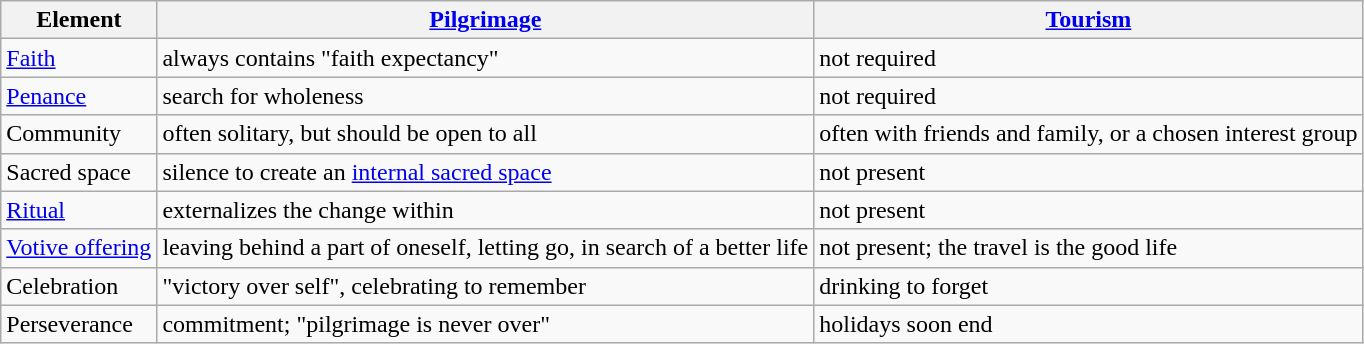<table class="wikitable">
<tr>
<th>Element</th>
<th><a href='#'>Pilgrimage</a></th>
<th><a href='#'>Tourism</a></th>
</tr>
<tr>
<td><a href='#'>Faith</a></td>
<td>always contains "faith expectancy"</td>
<td>not required</td>
</tr>
<tr>
<td><a href='#'>Penance</a></td>
<td>search for wholeness</td>
<td>not required</td>
</tr>
<tr>
<td>Community</td>
<td>often solitary, but should be open to all</td>
<td>often with friends and family, or a chosen interest group</td>
</tr>
<tr>
<td>Sacred space</td>
<td>silence to create an <a href='#'>internal sacred space</a></td>
<td>not present</td>
</tr>
<tr>
<td><a href='#'>Ritual</a></td>
<td>externalizes the change within</td>
<td>not present</td>
</tr>
<tr>
<td><a href='#'>Votive offering</a></td>
<td>leaving behind a part of oneself, letting go, in search of a better life</td>
<td>not present; the travel is the good life</td>
</tr>
<tr>
<td>Celebration</td>
<td>"victory over self", celebrating to remember</td>
<td>drinking to forget</td>
</tr>
<tr>
<td>Perseverance</td>
<td>commitment; "pilgrimage is never over"</td>
<td>holidays soon end</td>
</tr>
</table>
